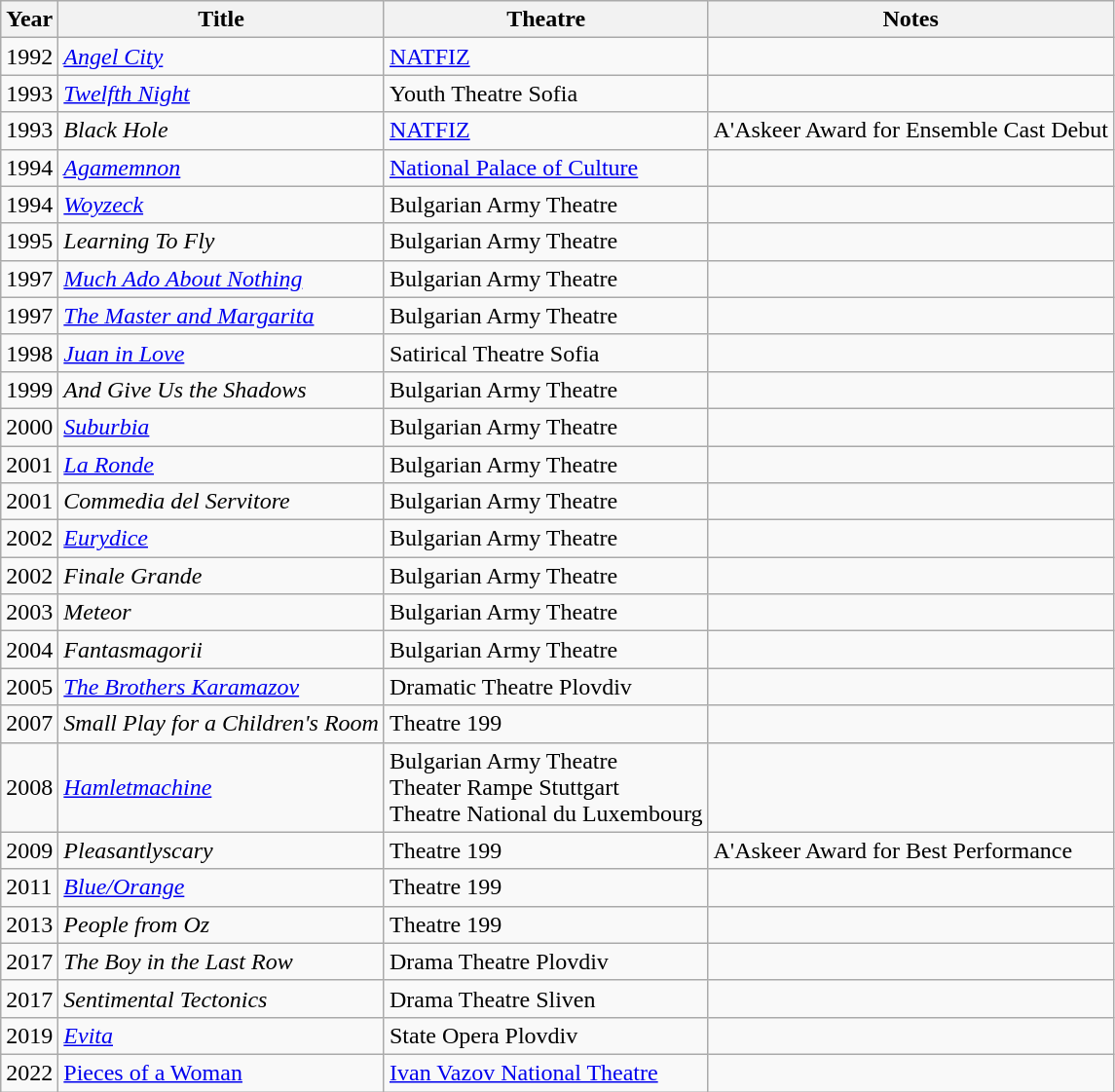<table class="wikitable sortable">
<tr>
<th>Year</th>
<th>Title</th>
<th>Theatre</th>
<th>Notes</th>
</tr>
<tr>
<td>1992</td>
<td><em><a href='#'>Angel City</a></em></td>
<td><a href='#'>NATFIZ</a></td>
<td></td>
</tr>
<tr>
<td>1993</td>
<td><em><a href='#'>Twelfth Night</a></em></td>
<td>Youth Theatre Sofia</td>
<td></td>
</tr>
<tr>
<td>1993</td>
<td><em>Black Hole</em></td>
<td><a href='#'>NATFIZ</a></td>
<td>A'Askeer Award for Ensemble Cast Debut</td>
</tr>
<tr>
<td>1994</td>
<td><em><a href='#'>Agamemnon</a></em></td>
<td><a href='#'>National Palace of Culture</a></td>
<td></td>
</tr>
<tr>
<td>1994</td>
<td><em><a href='#'>Woyzeck</a></em></td>
<td>Bulgarian Army Theatre</td>
<td></td>
</tr>
<tr>
<td>1995</td>
<td><em>Learning To Fly</em></td>
<td>Bulgarian Army Theatre</td>
<td></td>
</tr>
<tr>
<td>1997</td>
<td><em><a href='#'>Much Ado About Nothing</a></em></td>
<td>Bulgarian Army Theatre</td>
<td></td>
</tr>
<tr>
<td>1997</td>
<td><em><a href='#'>The Master and Margarita</a></em></td>
<td>Bulgarian Army Theatre</td>
<td></td>
</tr>
<tr>
<td>1998</td>
<td><em><a href='#'>Juan in Love</a></em></td>
<td>Satirical Theatre Sofia</td>
<td></td>
</tr>
<tr>
<td>1999</td>
<td><em>And Give Us the Shadows</em></td>
<td>Bulgarian Army Theatre</td>
<td></td>
</tr>
<tr>
<td>2000</td>
<td><em><a href='#'>Suburbia</a></em></td>
<td>Bulgarian Army Theatre</td>
<td></td>
</tr>
<tr>
<td>2001</td>
<td><em><a href='#'>La Ronde</a></em></td>
<td>Bulgarian Army Theatre</td>
<td></td>
</tr>
<tr>
<td>2001</td>
<td><em>Commedia del Servitore</em></td>
<td>Bulgarian Army Theatre</td>
<td></td>
</tr>
<tr>
<td>2002</td>
<td><em><a href='#'>Eurydice</a></em></td>
<td>Bulgarian Army Theatre</td>
<td></td>
</tr>
<tr>
<td>2002</td>
<td><em>Finale Grande</em></td>
<td>Bulgarian Army Theatre</td>
<td></td>
</tr>
<tr>
<td>2003</td>
<td><em>Meteor</em></td>
<td>Bulgarian Army Theatre</td>
<td></td>
</tr>
<tr>
<td>2004</td>
<td><em>Fantasmagorii</em></td>
<td>Bulgarian Army Theatre</td>
<td></td>
</tr>
<tr>
<td>2005</td>
<td><em><a href='#'>The Brothers Karamazov</a></em></td>
<td>Dramatic Theatre Plovdiv</td>
<td></td>
</tr>
<tr>
<td>2007</td>
<td><em>Small Play for a Children's Room</em></td>
<td>Theatre 199</td>
<td></td>
</tr>
<tr>
<td>2008</td>
<td><em><a href='#'>Hamletmachine</a></em></td>
<td>Bulgarian Army Theatre<br>Theater Rampe Stuttgart<br>Theatre National du Luxembourg</td>
<td></td>
</tr>
<tr>
<td>2009</td>
<td><em>Pleasantlyscary</em></td>
<td>Theatre 199</td>
<td>A'Askeer Award for Best Performance</td>
</tr>
<tr>
<td>2011</td>
<td><em><a href='#'>Blue/Orange</a></em></td>
<td>Theatre 199</td>
<td></td>
</tr>
<tr>
<td>2013</td>
<td><em>People from Oz</em></td>
<td>Theatre 199</td>
<td></td>
</tr>
<tr>
<td>2017</td>
<td><em>The Boy in the Last Row</em></td>
<td>Drama Theatre Plovdiv</td>
<td></td>
</tr>
<tr>
<td>2017</td>
<td><em>Sentimental Tectonics</em></td>
<td>Drama Theatre Sliven</td>
<td></td>
</tr>
<tr>
<td>2019</td>
<td><em><a href='#'>Evita</a></em></td>
<td>State Opera Plovdiv</td>
<td></td>
</tr>
<tr>
<td>2022</td>
<td><a href='#'>Pieces of a Woman</a></td>
<td><a href='#'>Ivan Vazov National Theatre</a></td>
<td></td>
</tr>
</table>
